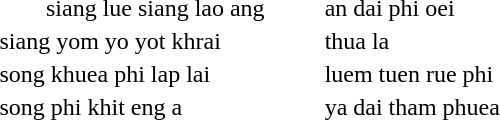<table style="margin-left:3em; float:left; white-space: nowrap; clear:both">
<tr>
<td style="padding-left:2em">siang lue siang lao ang</td>
<td style="width:2em"></td>
<td>an dai phi oei</td>
</tr>
<tr>
<td>siang yom yo yot khrai</td>
<td></td>
<td>thua la</td>
</tr>
<tr>
<td>song khuea phi lap lai</td>
<td></td>
<td>luem tuen rue phi</td>
</tr>
<tr>
<td>song phi khit eng a</td>
<td></td>
<td>ya dai tham phuea</td>
</tr>
</table>
